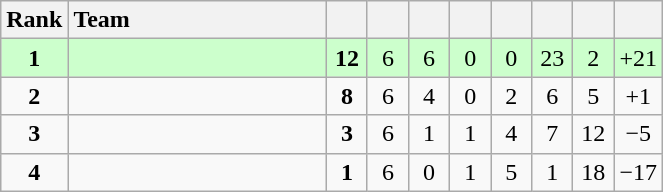<table class="wikitable" style="text-align:center">
<tr>
<th width=30>Rank</th>
<th width=165 style="text-align:left">Team</th>
<th width=20></th>
<th width=20></th>
<th width=20></th>
<th width=20></th>
<th width=20></th>
<th width=20></th>
<th width=20></th>
<th width=20></th>
</tr>
<tr bgcolor="#ccffcc">
<td><strong>1</strong></td>
<td align="left"></td>
<td><strong>12</strong></td>
<td>6</td>
<td>6</td>
<td>0</td>
<td>0</td>
<td>23</td>
<td>2</td>
<td>+21</td>
</tr>
<tr>
<td><strong>2</strong></td>
<td align="left"></td>
<td><strong>8</strong></td>
<td>6</td>
<td>4</td>
<td>0</td>
<td>2</td>
<td>6</td>
<td>5</td>
<td>+1</td>
</tr>
<tr>
<td><strong>3</strong></td>
<td align="left"></td>
<td><strong>3</strong></td>
<td>6</td>
<td>1</td>
<td>1</td>
<td>4</td>
<td>7</td>
<td>12</td>
<td>−5</td>
</tr>
<tr>
<td><strong>4</strong></td>
<td align="left"></td>
<td><strong>1</strong></td>
<td>6</td>
<td>0</td>
<td>1</td>
<td>5</td>
<td>1</td>
<td>18</td>
<td>−17</td>
</tr>
</table>
